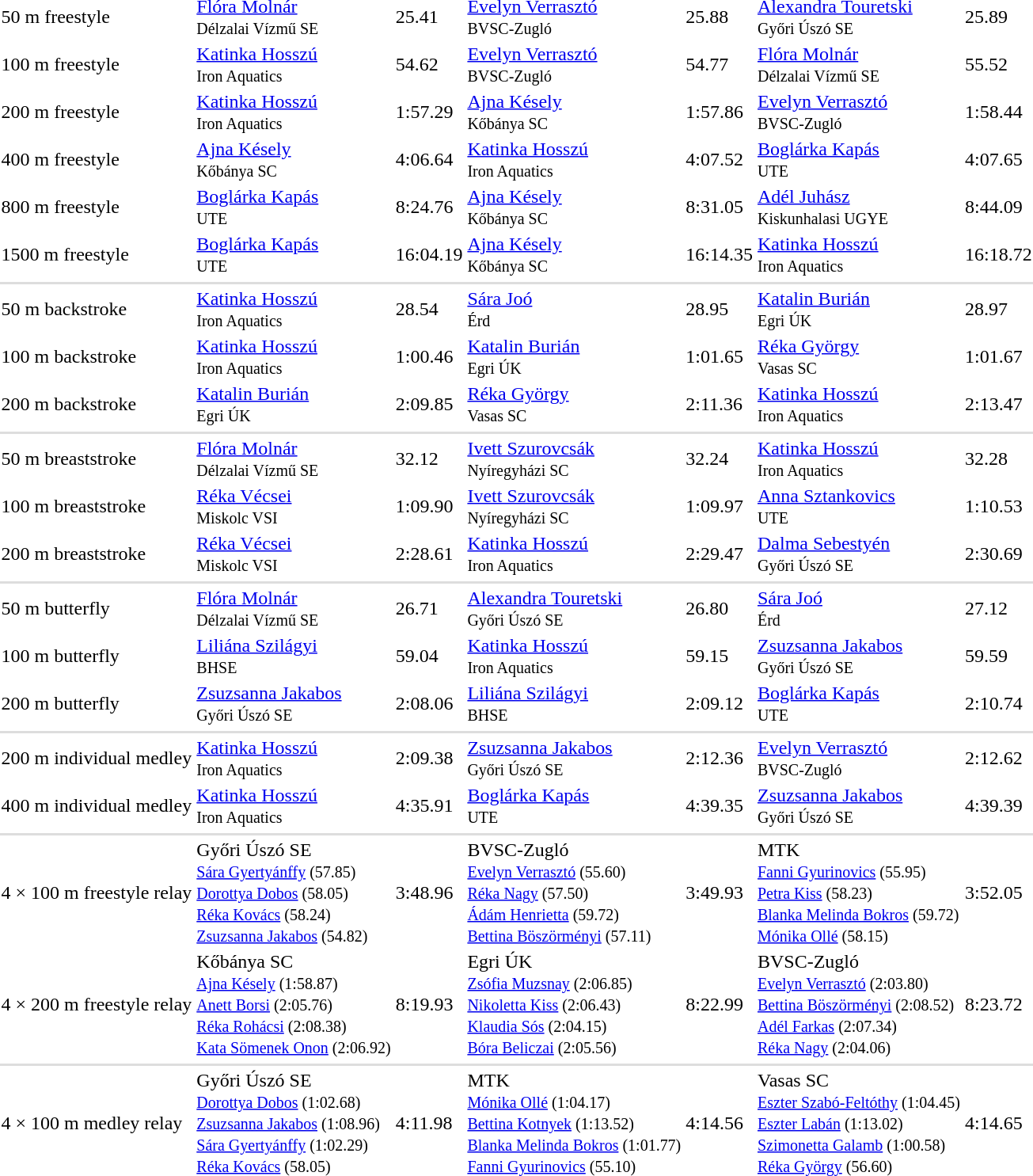<table>
<tr>
<td>50 m freestyle</td>
<td><a href='#'>Flóra Molnár</a><br><small>Délzalai Vízmű SE</small></td>
<td>25.41</td>
<td><a href='#'>Evelyn Verrasztó</a><br><small>BVSC-Zugló</small></td>
<td>25.88</td>
<td><a href='#'>Alexandra Touretski</a><br><small>Győri Úszó SE</small></td>
<td>25.89</td>
</tr>
<tr>
<td>100 m freestyle</td>
<td><a href='#'>Katinka Hosszú</a><br><small>Iron Aquatics</small></td>
<td>54.62</td>
<td><a href='#'>Evelyn Verrasztó</a><br><small>BVSC-Zugló</small></td>
<td>54.77</td>
<td><a href='#'>Flóra Molnár</a><br><small>Délzalai Vízmű SE</small></td>
<td>55.52</td>
</tr>
<tr>
<td>200 m freestyle</td>
<td><a href='#'>Katinka Hosszú</a><br><small>Iron Aquatics</small></td>
<td>1:57.29</td>
<td><a href='#'>Ajna Késely</a><br><small>Kőbánya SC</small></td>
<td>1:57.86</td>
<td><a href='#'>Evelyn Verrasztó</a><br><small>BVSC-Zugló</small></td>
<td>1:58.44</td>
</tr>
<tr>
<td>400 m freestyle</td>
<td><a href='#'>Ajna Késely</a><br><small>Kőbánya SC</small></td>
<td>4:06.64</td>
<td><a href='#'>Katinka Hosszú</a><br><small>Iron Aquatics</small></td>
<td>4:07.52</td>
<td><a href='#'>Boglárka Kapás</a><br><small>UTE</small></td>
<td>4:07.65</td>
</tr>
<tr>
<td>800 m freestyle</td>
<td><a href='#'>Boglárka Kapás</a><br><small>UTE</small></td>
<td>8:24.76</td>
<td><a href='#'>Ajna Késely</a><br><small>Kőbánya SC</small></td>
<td>8:31.05</td>
<td><a href='#'>Adél Juhász</a><br><small>Kiskunhalasi UGYE</small></td>
<td>8:44.09</td>
</tr>
<tr>
<td>1500 m freestyle</td>
<td><a href='#'>Boglárka Kapás</a><br><small>UTE</small></td>
<td>16:04.19</td>
<td><a href='#'>Ajna Késely</a><br><small>Kőbánya SC</small></td>
<td>16:14.35</td>
<td><a href='#'>Katinka Hosszú</a><br><small>Iron Aquatics</small></td>
<td>16:18.72</td>
</tr>
<tr>
</tr>
<tr bgcolor=#ddd>
<td colspan=7></td>
</tr>
<tr>
<td>50 m backstroke</td>
<td><a href='#'>Katinka Hosszú</a><br><small>Iron Aquatics</small></td>
<td>28.54</td>
<td><a href='#'>Sára Joó</a><br><small>Érd</small></td>
<td>28.95</td>
<td><a href='#'>Katalin Burián</a><br><small>Egri ÚK</small></td>
<td>28.97</td>
</tr>
<tr>
<td>100 m backstroke</td>
<td><a href='#'>Katinka Hosszú</a><br><small>Iron Aquatics</small></td>
<td>1:00.46</td>
<td><a href='#'>Katalin Burián</a><br><small>Egri ÚK</small></td>
<td>1:01.65</td>
<td><a href='#'>Réka György</a><br><small>Vasas SC</small></td>
<td>1:01.67</td>
</tr>
<tr>
<td>200 m backstroke</td>
<td><a href='#'>Katalin Burián</a><br><small>Egri ÚK</small></td>
<td>2:09.85</td>
<td><a href='#'>Réka György</a><br><small>Vasas SC</small></td>
<td>2:11.36</td>
<td><a href='#'>Katinka Hosszú</a><br><small>Iron Aquatics</small></td>
<td>2:13.47</td>
</tr>
<tr>
</tr>
<tr bgcolor=#ddd>
<td colspan=7></td>
</tr>
<tr>
<td>50 m breaststroke</td>
<td><a href='#'>Flóra Molnár</a><br><small>Délzalai Vízmű SE</small></td>
<td>32.12</td>
<td><a href='#'>Ivett Szurovcsák</a><br><small>Nyíregyházi SC</small></td>
<td>32.24</td>
<td><a href='#'>Katinka Hosszú</a><br><small>Iron Aquatics</small></td>
<td>32.28</td>
</tr>
<tr>
<td>100 m breaststroke</td>
<td><a href='#'>Réka Vécsei</a><br><small>Miskolc VSI</small></td>
<td>1:09.90</td>
<td><a href='#'>Ivett Szurovcsák</a><br><small>Nyíregyházi SC</small></td>
<td>1:09.97</td>
<td><a href='#'>Anna Sztankovics</a><br><small>UTE</small></td>
<td>1:10.53</td>
</tr>
<tr>
<td>200 m breaststroke</td>
<td><a href='#'>Réka Vécsei</a><br><small>Miskolc VSI</small></td>
<td>2:28.61</td>
<td><a href='#'>Katinka Hosszú</a><br><small>Iron Aquatics</small></td>
<td>2:29.47</td>
<td><a href='#'>Dalma Sebestyén</a><br><small>Győri Úszó SE</small></td>
<td>2:30.69</td>
</tr>
<tr>
</tr>
<tr bgcolor=#ddd>
<td colspan=7></td>
</tr>
<tr>
<td>50 m butterfly</td>
<td><a href='#'>Flóra Molnár</a><br><small>Délzalai Vízmű SE</small></td>
<td>26.71</td>
<td><a href='#'>Alexandra Touretski</a><br><small>Győri Úszó SE</small></td>
<td>26.80</td>
<td><a href='#'>Sára Joó</a><br><small>Érd</small></td>
<td>27.12</td>
</tr>
<tr>
<td>100 m butterfly</td>
<td><a href='#'>Liliána Szilágyi</a><br><small>BHSE</small></td>
<td>59.04</td>
<td><a href='#'>Katinka Hosszú</a><br><small>Iron Aquatics</small></td>
<td>59.15</td>
<td><a href='#'>Zsuzsanna Jakabos</a><br><small>Győri Úszó SE</small></td>
<td>59.59</td>
</tr>
<tr>
<td>200 m butterfly</td>
<td><a href='#'>Zsuzsanna Jakabos</a><br><small>Győri Úszó SE</small></td>
<td>2:08.06</td>
<td><a href='#'>Liliána Szilágyi</a><br><small>BHSE</small></td>
<td>2:09.12</td>
<td><a href='#'>Boglárka Kapás</a><br><small>UTE</small></td>
<td>2:10.74</td>
</tr>
<tr>
</tr>
<tr bgcolor=#ddd>
<td colspan=7></td>
</tr>
<tr>
<td>200 m individual medley</td>
<td><a href='#'>Katinka Hosszú</a><br><small>Iron Aquatics</small></td>
<td>2:09.38</td>
<td><a href='#'>Zsuzsanna Jakabos</a><br><small>Győri Úszó SE</small></td>
<td>2:12.36</td>
<td><a href='#'>Evelyn Verrasztó</a><br><small>BVSC-Zugló</small></td>
<td>2:12.62</td>
</tr>
<tr>
<td>400 m individual medley</td>
<td><a href='#'>Katinka Hosszú</a><br><small>Iron Aquatics</small></td>
<td>4:35.91</td>
<td><a href='#'>Boglárka Kapás</a><br><small>UTE</small></td>
<td>4:39.35</td>
<td><a href='#'>Zsuzsanna Jakabos</a><br><small>Győri Úszó SE</small></td>
<td>4:39.39</td>
</tr>
<tr>
</tr>
<tr bgcolor=#ddd>
<td colspan=7></td>
</tr>
<tr>
<td>4 × 100 m freestyle relay</td>
<td>Győri Úszó SE<br><small><a href='#'>Sára Gyertyánffy</a> (57.85)<br> <a href='#'>Dorottya Dobos</a> (58.05)<br> <a href='#'>Réka Kovács</a> (58.24)<br> <a href='#'>Zsuzsanna Jakabos</a> (54.82)</small></td>
<td>3:48.96</td>
<td>BVSC-Zugló<br><small><a href='#'>Evelyn Verrasztó</a> (55.60)<br> <a href='#'>Réka Nagy</a> (57.50)<br> <a href='#'>Ádám Henrietta</a> (59.72)<br> <a href='#'>Bettina Böszörményi</a> (57.11)</small></td>
<td>3:49.93</td>
<td>MTK<br><small><a href='#'>Fanni Gyurinovics</a> (55.95)<br> <a href='#'>Petra Kiss</a> (58.23)<br> <a href='#'>Blanka Melinda Bokros</a> (59.72)<br> <a href='#'>Mónika Ollé</a> (58.15)</small></td>
<td>3:52.05</td>
</tr>
<tr>
<td>4 × 200 m freestyle relay</td>
<td>Kőbánya SC<br><small><a href='#'>Ajna Késely</a> (1:58.87)<br> <a href='#'>Anett Borsi</a> (2:05.76)<br> <a href='#'>Réka Rohácsi</a> (2:08.38)<br> <a href='#'>Kata Sömenek Onon</a> (2:06.92)</small></td>
<td>8:19.93</td>
<td>Egri ÚK<br><small><a href='#'>Zsófia Muzsnay</a> (2:06.85)<br> <a href='#'>Nikoletta Kiss</a> (2:06.43)<br> <a href='#'>Klaudia Sós</a> (2:04.15)<br> <a href='#'>Bóra Beliczai</a> (2:05.56)</small></td>
<td>8:22.99</td>
<td>BVSC-Zugló<br><small><a href='#'>Evelyn Verrasztó</a> (2:03.80)<br> <a href='#'>Bettina Böszörményi</a> (2:08.52)<br> <a href='#'>Adél Farkas</a> (2:07.34)<br> <a href='#'>Réka Nagy</a> (2:04.06)</small></td>
<td>8:23.72</td>
</tr>
<tr>
</tr>
<tr bgcolor=#ddd>
<td colspan=7></td>
</tr>
<tr>
<td>4 × 100 m medley relay</td>
<td>Győri Úszó SE<br><small><a href='#'>Dorottya Dobos</a> (1:02.68)<br> <a href='#'>Zsuzsanna Jakabos</a> (1:08.96)<br> <a href='#'>Sára Gyertyánffy</a> (1:02.29)<br> <a href='#'>Réka Kovács</a> (58.05)</small></td>
<td>4:11.98</td>
<td>MTK<br><small><a href='#'>Mónika Ollé</a> (1:04.17)<br> <a href='#'>Bettina Kotnyek</a> (1:13.52)<br> <a href='#'>Blanka Melinda Bokros</a> (1:01.77)<br> <a href='#'>Fanni Gyurinovics</a> (55.10)</small></td>
<td>4:14.56</td>
<td>Vasas SC<br><small><a href='#'>Eszter Szabó-Feltóthy</a> (1:04.45)<br> <a href='#'>Eszter Labán</a> (1:13.02)<br> <a href='#'>Szimonetta Galamb</a> (1:00.58)<br> <a href='#'>Réka György</a> (56.60)</small></td>
<td>4:14.65</td>
</tr>
</table>
